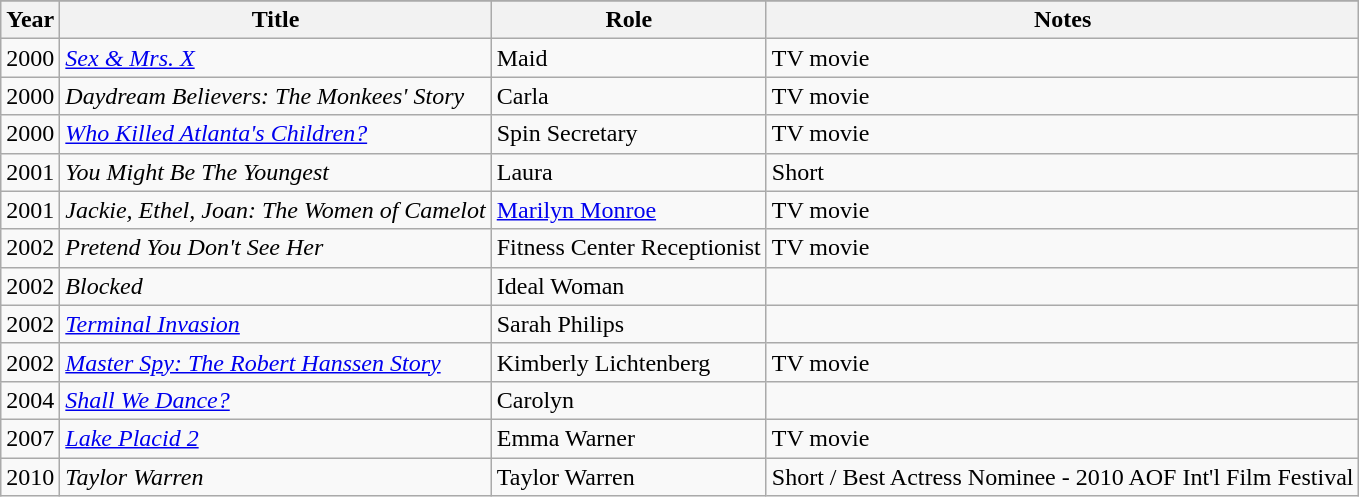<table class="wikitable sortable">
<tr>
</tr>
<tr>
<th>Year</th>
<th>Title</th>
<th>Role</th>
<th class="unsortable">Notes</th>
</tr>
<tr>
<td>2000</td>
<td><em><a href='#'>Sex & Mrs. X</a></em></td>
<td>Maid</td>
<td>TV movie</td>
</tr>
<tr>
<td>2000</td>
<td><em>Daydream Believers: The Monkees' Story</em></td>
<td>Carla</td>
<td>TV movie</td>
</tr>
<tr>
<td>2000</td>
<td><em><a href='#'>Who Killed Atlanta's Children?</a></em></td>
<td>Spin Secretary</td>
<td>TV movie</td>
</tr>
<tr>
<td>2001</td>
<td><em>You Might Be The Youngest</em></td>
<td>Laura</td>
<td>Short</td>
</tr>
<tr>
<td>2001</td>
<td><em>Jackie, Ethel, Joan: The Women of Camelot</em></td>
<td><a href='#'>Marilyn Monroe</a></td>
<td>TV movie</td>
</tr>
<tr>
<td>2002</td>
<td><em>Pretend You Don't See Her</em></td>
<td>Fitness Center Receptionist</td>
<td>TV movie</td>
</tr>
<tr>
<td>2002</td>
<td><em>Blocked</em></td>
<td>Ideal Woman</td>
<td></td>
</tr>
<tr>
<td>2002</td>
<td><em><a href='#'>Terminal Invasion</a></em></td>
<td>Sarah Philips</td>
<td></td>
</tr>
<tr>
<td>2002</td>
<td><em><a href='#'>Master Spy: The Robert Hanssen Story</a></em></td>
<td>Kimberly Lichtenberg</td>
<td>TV movie</td>
</tr>
<tr>
<td>2004</td>
<td><em><a href='#'>Shall We Dance?</a></em></td>
<td>Carolyn</td>
<td></td>
</tr>
<tr>
<td>2007</td>
<td><em><a href='#'>Lake Placid 2</a></em></td>
<td>Emma Warner</td>
<td>TV movie</td>
</tr>
<tr>
<td>2010</td>
<td><em>Taylor Warren</em></td>
<td>Taylor Warren</td>
<td>Short / Best Actress Nominee - 2010 AOF Int'l Film Festival</td>
</tr>
</table>
